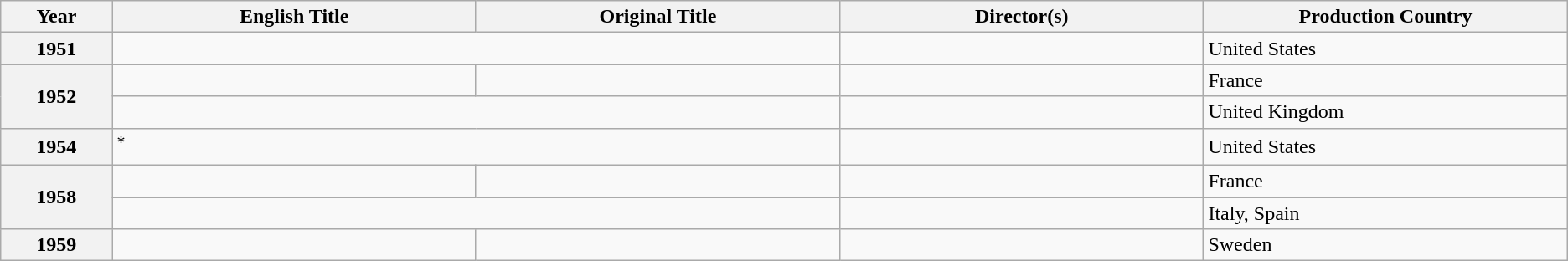<table class="wikitable plainrowheaders">
<tr>
<th scope="col" style="width:3%;">Year</th>
<th scope="col" style="width:10%;">English Title</th>
<th scope="col" style="width:10%;">Original Title</th>
<th scope="col" style="width:10%;">Director(s)</th>
<th scope="col" style="width:10%;">Production Country</th>
</tr>
<tr>
<th style="text-align:center;">1951 <br></th>
<td colspan="2"></td>
<td></td>
<td>United States</td>
</tr>
<tr>
<th rowspan="2" style="text-align:center;">1952 <br></th>
<td></td>
<td></td>
<td></td>
<td>France</td>
</tr>
<tr>
<td colspan="2"></td>
<td></td>
<td>United Kingdom</td>
</tr>
<tr>
<th style="text-align:center;">1954 <br></th>
<td colspan="2"> <sup>*</sup></td>
<td></td>
<td>United States</td>
</tr>
<tr>
<th rowspan="2" style="text-align:center;">1958 <br></th>
<td></td>
<td></td>
<td></td>
<td>France</td>
</tr>
<tr>
<td colspan="2"></td>
<td></td>
<td>Italy, Spain</td>
</tr>
<tr>
<th style="text-align:center;">1959 <br></th>
<td></td>
<td></td>
<td></td>
<td>Sweden</td>
</tr>
</table>
